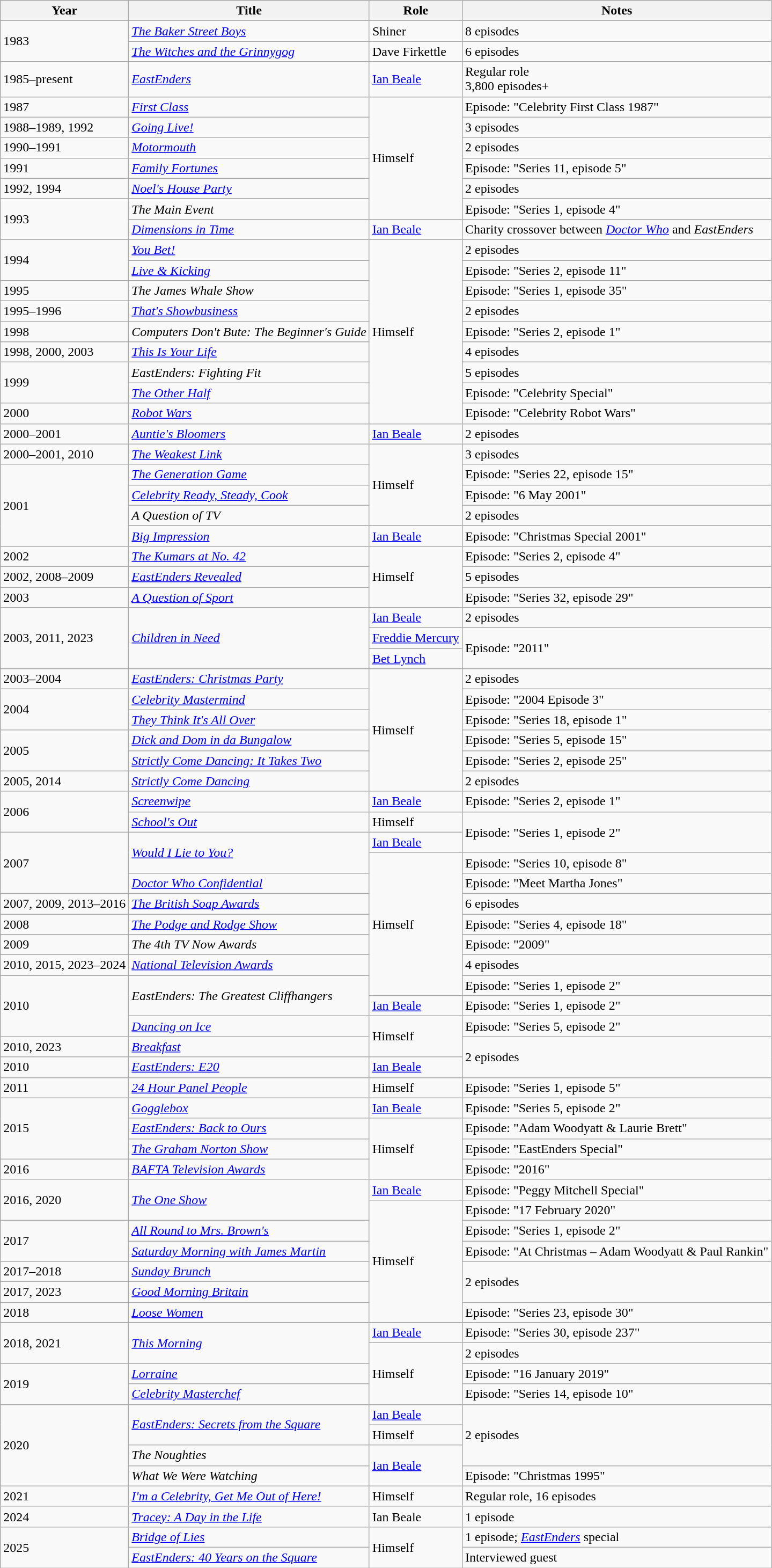<table class="wikitable plainrowheaders sortable">
<tr>
<th scope="col">Year</th>
<th scope="col">Title</th>
<th scope="col">Role</th>
<th class="unsortable">Notes</th>
</tr>
<tr>
<td rowspan="2">1983</td>
<td><em><a href='#'>The Baker Street Boys</a></em></td>
<td>Shiner</td>
<td>8 episodes</td>
</tr>
<tr>
<td><a href='#'><em>The Witches and the Grinnygog</em></a></td>
<td>Dave Firkettle</td>
<td>6 episodes</td>
</tr>
<tr>
<td>1985–present</td>
<td><em><a href='#'>EastEnders</a></em></td>
<td><a href='#'>Ian Beale</a></td>
<td>Regular role<br> 3,800 episodes+</td>
</tr>
<tr>
<td>1987</td>
<td><a href='#'><em>First Class</em></a></td>
<td rowspan="6">Himself</td>
<td>Episode: "Celebrity First Class 1987"</td>
</tr>
<tr>
<td>1988–1989, 1992</td>
<td><em><a href='#'>Going Live!</a></em></td>
<td>3 episodes</td>
</tr>
<tr>
<td>1990–1991</td>
<td><em><a href='#'>Motormouth</a></em></td>
<td>2 episodes</td>
</tr>
<tr>
<td>1991</td>
<td><em><a href='#'>Family Fortunes</a></em></td>
<td>Episode: "Series 11, episode 5"</td>
</tr>
<tr>
<td>1992, 1994</td>
<td><em><a href='#'>Noel's House Party</a></em></td>
<td>2 episodes</td>
</tr>
<tr>
<td rowspan="2">1993</td>
<td><em>The Main Event</em></td>
<td>Episode: "Series 1, episode 4"</td>
</tr>
<tr>
<td><em><a href='#'>Dimensions in Time</a></em></td>
<td><a href='#'>Ian Beale</a></td>
<td>Charity crossover between <em><a href='#'>Doctor Who</a></em> and <em>EastEnders</em></td>
</tr>
<tr>
<td rowspan="2">1994</td>
<td><em><a href='#'>You Bet!</a></em></td>
<td rowspan="9">Himself</td>
<td>2 episodes</td>
</tr>
<tr>
<td><em><a href='#'>Live & Kicking</a></em></td>
<td>Episode: "Series 2, episode 11"</td>
</tr>
<tr>
<td>1995</td>
<td><em>The James Whale Show</em></td>
<td>Episode: "Series 1, episode 35"</td>
</tr>
<tr>
<td>1995–1996</td>
<td><em><a href='#'>That's Showbusiness</a></em></td>
<td>2 episodes</td>
</tr>
<tr>
<td>1998</td>
<td><em>Computers Don't Bute: The Beginner's Guide</em></td>
<td>Episode: "Series 2, episode 1"</td>
</tr>
<tr>
<td>1998, 2000, 2003</td>
<td><a href='#'><em>This Is Your Life</em></a></td>
<td>4 episodes</td>
</tr>
<tr>
<td rowspan="2">1999</td>
<td><em>EastEnders: Fighting Fit</em></td>
<td>5 episodes</td>
</tr>
<tr>
<td><a href='#'><em>The Other Half</em></a></td>
<td>Episode: "Celebrity Special"</td>
</tr>
<tr>
<td>2000</td>
<td><a href='#'><em>Robot Wars</em></a></td>
<td>Episode: "Celebrity Robot Wars"</td>
</tr>
<tr>
<td>2000–2001</td>
<td><em><a href='#'>Auntie's Bloomers</a></em></td>
<td><a href='#'>Ian Beale</a></td>
<td>2 episodes</td>
</tr>
<tr>
<td>2000–2001, 2010</td>
<td><em><a href='#'>The Weakest Link</a></em></td>
<td rowspan="4">Himself</td>
<td>3 episodes</td>
</tr>
<tr>
<td rowspan="4">2001</td>
<td><em><a href='#'>The Generation Game</a></em></td>
<td>Episode: "Series 22, episode 15"</td>
</tr>
<tr>
<td><a href='#'><em>Celebrity Ready, Steady, Cook</em></a></td>
<td>Episode: "6 May 2001"</td>
</tr>
<tr>
<td><em>A Question of TV</em></td>
<td>2 episodes</td>
</tr>
<tr>
<td><em><a href='#'>Big Impression</a></em></td>
<td><a href='#'>Ian Beale</a></td>
<td>Episode: "Christmas Special 2001"</td>
</tr>
<tr>
<td>2002</td>
<td><em><a href='#'>The Kumars at No. 42</a></em></td>
<td rowspan="3">Himself</td>
<td>Episode: "Series 2, episode 4"</td>
</tr>
<tr>
<td>2002, 2008–2009</td>
<td><em><a href='#'>EastEnders Revealed</a></em></td>
<td>5 episodes</td>
</tr>
<tr>
<td>2003</td>
<td><em><a href='#'>A Question of Sport</a></em></td>
<td>Episode: "Series 32, episode 29"</td>
</tr>
<tr>
<td rowspan="3">2003, 2011, 2023</td>
<td rowspan="3"><em><a href='#'>Children in Need</a></em></td>
<td><a href='#'>Ian Beale</a></td>
<td>2 episodes</td>
</tr>
<tr>
<td><a href='#'>Freddie Mercury</a></td>
<td rowspan="2">Episode: "2011"</td>
</tr>
<tr>
<td><a href='#'>Bet Lynch</a></td>
</tr>
<tr>
<td>2003–2004</td>
<td><a href='#'><em>EastEnders: Christmas Party</em></a></td>
<td rowspan="6">Himself</td>
<td>2 episodes</td>
</tr>
<tr>
<td rowspan="2">2004</td>
<td><em><a href='#'>Celebrity Mastermind</a></em></td>
<td>Episode: "2004 Episode 3"</td>
</tr>
<tr>
<td><a href='#'><em>They Think It's All Over</em></a></td>
<td>Episode: "Series 18, episode 1"</td>
</tr>
<tr>
<td rowspan="2">2005</td>
<td><em><a href='#'>Dick and Dom in da Bungalow</a></em></td>
<td>Episode: "Series 5, episode 15"</td>
</tr>
<tr>
<td><em><a href='#'>Strictly Come Dancing: It Takes Two</a></em></td>
<td>Episode: "Series 2, episode 25"</td>
</tr>
<tr>
<td>2005, 2014</td>
<td><em><a href='#'>Strictly Come Dancing</a></em></td>
<td>2 episodes</td>
</tr>
<tr>
<td rowspan="2">2006</td>
<td><em><a href='#'>Screenwipe</a></em></td>
<td><a href='#'>Ian Beale</a></td>
<td>Episode: "Series 2, episode 1"</td>
</tr>
<tr>
<td><a href='#'><em>School's Out</em></a></td>
<td>Himself</td>
<td rowspan="2">Episode: "Series 1, episode 2"</td>
</tr>
<tr>
<td rowspan="3">2007</td>
<td rowspan="2"><a href='#'><em>Would I Lie to You?</em></a></td>
<td><a href='#'>Ian Beale</a></td>
</tr>
<tr>
<td rowspan="7">Himself</td>
<td>Episode: "Series 10, episode 8"</td>
</tr>
<tr>
<td><em><a href='#'>Doctor Who Confidential</a></em></td>
<td>Episode: "Meet Martha Jones"</td>
</tr>
<tr>
<td>2007, 2009, 2013–2016</td>
<td><em><a href='#'>The British Soap Awards</a></em></td>
<td>6 episodes</td>
</tr>
<tr>
<td>2008</td>
<td><em><a href='#'>The Podge and Rodge Show</a></em></td>
<td>Episode: "Series 4, episode 18"</td>
</tr>
<tr>
<td>2009</td>
<td><em>The 4th TV Now Awards</em></td>
<td>Episode: "2009"</td>
</tr>
<tr>
<td>2010, 2015, 2023–2024</td>
<td><em><a href='#'>National Television Awards</a></em></td>
<td>4 episodes</td>
</tr>
<tr>
<td rowspan="3">2010</td>
<td rowspan="2"><em>EastEnders: The Greatest Cliffhangers</em></td>
<td>Episode: "Series 1, episode 2"</td>
</tr>
<tr>
<td><a href='#'>Ian Beale</a></td>
<td>Episode: "Series 1, episode 2"</td>
</tr>
<tr>
<td><em><a href='#'>Dancing on Ice</a></em></td>
<td rowspan="2">Himself</td>
<td>Episode: "Series 5, episode 2"</td>
</tr>
<tr>
<td>2010, 2023</td>
<td><a href='#'><em>Breakfast</em></a></td>
<td rowspan="2">2 episodes</td>
</tr>
<tr>
<td>2010</td>
<td><em><a href='#'>EastEnders: E20</a></em></td>
<td><a href='#'>Ian Beale</a></td>
</tr>
<tr>
<td>2011</td>
<td><em><a href='#'>24 Hour Panel People</a></em></td>
<td>Himself</td>
<td>Episode: "Series 1, episode 5"</td>
</tr>
<tr>
<td rowspan="3">2015</td>
<td><em><a href='#'>Gogglebox</a></em></td>
<td><a href='#'>Ian Beale</a></td>
<td>Episode: "Series 5, episode 2"</td>
</tr>
<tr>
<td><em><a href='#'>EastEnders: Back to Ours</a></em></td>
<td rowspan="3">Himself</td>
<td>Episode: "Adam Woodyatt & Laurie Brett"</td>
</tr>
<tr>
<td><em><a href='#'>The Graham Norton Show</a></em></td>
<td>Episode: "EastEnders Special"</td>
</tr>
<tr>
<td>2016</td>
<td><em><a href='#'>BAFTA Television Awards</a></em></td>
<td>Episode: "2016"</td>
</tr>
<tr>
<td rowspan="2">2016, 2020</td>
<td rowspan="2"><em><a href='#'>The One Show</a></em></td>
<td><a href='#'>Ian Beale</a></td>
<td>Episode: "Peggy Mitchell Special"</td>
</tr>
<tr>
<td rowspan="6">Himself</td>
<td>Episode: "17 February 2020"</td>
</tr>
<tr>
<td rowspan="2">2017</td>
<td><em><a href='#'>All Round to Mrs. Brown's</a></em></td>
<td>Episode: "Series 1, episode 2"</td>
</tr>
<tr>
<td><em><a href='#'>Saturday Morning with James Martin</a></em></td>
<td>Episode: "At Christmas – Adam Woodyatt & Paul Rankin"</td>
</tr>
<tr>
<td>2017–2018</td>
<td><em><a href='#'>Sunday Brunch</a></em></td>
<td rowspan="2">2 episodes</td>
</tr>
<tr>
<td>2017, 2023</td>
<td><a href='#'><em>Good Morning Britain</em></a></td>
</tr>
<tr>
<td>2018</td>
<td><em><a href='#'>Loose Women</a></em></td>
<td>Episode: "Series 23, episode 30"</td>
</tr>
<tr>
<td rowspan="2">2018, 2021</td>
<td rowspan="2"><a href='#'><em>This Morning</em></a></td>
<td><a href='#'>Ian Beale</a></td>
<td>Episode: "Series 30, episode 237"</td>
</tr>
<tr>
<td rowspan="3">Himself</td>
<td>2 episodes</td>
</tr>
<tr>
<td rowspan="2">2019</td>
<td><a href='#'><em>Lorraine</em></a></td>
<td>Episode: "16 January 2019"</td>
</tr>
<tr>
<td><em><a href='#'>Celebrity Masterchef</a></em></td>
<td>Episode: "Series 14, episode 10"</td>
</tr>
<tr>
<td rowspan="4">2020</td>
<td rowspan="2"><em><a href='#'>EastEnders: Secrets from the Square</a></em></td>
<td><a href='#'>Ian Beale</a></td>
<td rowspan="3">2 episodes</td>
</tr>
<tr>
<td>Himself</td>
</tr>
<tr>
<td><em>The Noughties</em></td>
<td rowspan="2"><a href='#'>Ian Beale</a></td>
</tr>
<tr>
<td><em>What We Were Watching</em></td>
<td>Episode: "Christmas 1995"</td>
</tr>
<tr>
<td>2021</td>
<td><em><a href='#'>I'm a Celebrity, Get Me Out of Here!</a></em></td>
<td>Himself</td>
<td>Regular role, 16 episodes</td>
</tr>
<tr>
<td>2024</td>
<td><em><a href='#'>Tracey: A Day in the Life</a></em></td>
<td>Ian Beale</td>
<td>1 episode</td>
</tr>
<tr>
<td rowspan=2>2025</td>
<td><em><a href='#'>Bridge of Lies</a></em></td>
<td rowspan=2>Himself</td>
<td>1 episode; <em><a href='#'>EastEnders</a></em> special</td>
</tr>
<tr>
<td><em><a href='#'>EastEnders: 40 Years on the Square</a></em></td>
<td>Interviewed guest</td>
</tr>
</table>
